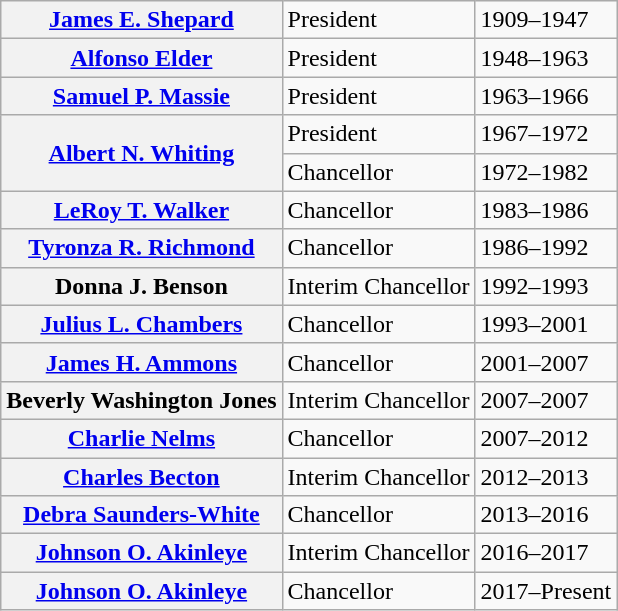<table class="wikitable floatright plainrowheaders">
<tr>
<th scope="row"><a href='#'>James E. Shepard</a></th>
<td>President</td>
<td>1909–1947</td>
</tr>
<tr>
<th scope="row"><a href='#'>Alfonso Elder</a></th>
<td>President</td>
<td>1948–1963</td>
</tr>
<tr>
<th scope="row"><a href='#'>Samuel P. Massie</a></th>
<td>President</td>
<td>1963–1966</td>
</tr>
<tr>
<th scope="rowgroup" rowspan="2"><a href='#'>Albert N. Whiting</a></th>
<td>President</td>
<td>1967–1972</td>
</tr>
<tr>
<td>Chancellor</td>
<td>1972–1982</td>
</tr>
<tr>
<th scope="row"><a href='#'>LeRoy T. Walker</a></th>
<td>Chancellor</td>
<td>1983–1986</td>
</tr>
<tr>
<th scope="row"><a href='#'>Tyronza R. Richmond</a></th>
<td>Chancellor</td>
<td>1986–1992</td>
</tr>
<tr>
<th scope="row">Donna J. Benson</th>
<td>Interim Chancellor</td>
<td>1992–1993</td>
</tr>
<tr>
<th scope="row"><a href='#'>Julius L. Chambers</a></th>
<td>Chancellor</td>
<td>1993–2001</td>
</tr>
<tr>
<th scope="row"><a href='#'>James H. Ammons</a></th>
<td>Chancellor</td>
<td>2001–2007</td>
</tr>
<tr>
<th scope="row">Beverly Washington Jones</th>
<td>Interim Chancellor</td>
<td>2007–2007</td>
</tr>
<tr>
<th scope="row"><a href='#'>Charlie Nelms</a></th>
<td>Chancellor</td>
<td>2007–2012</td>
</tr>
<tr>
<th scope="row"><a href='#'>Charles Becton</a></th>
<td>Interim Chancellor</td>
<td>2012–2013</td>
</tr>
<tr>
<th scope="row"><a href='#'>Debra Saunders-White</a></th>
<td>Chancellor</td>
<td>2013–2016</td>
</tr>
<tr>
<th scope="row"><a href='#'>Johnson O. Akinleye</a></th>
<td>Interim Chancellor</td>
<td>2016–2017</td>
</tr>
<tr>
<th scope="row"><a href='#'>Johnson O. Akinleye</a></th>
<td>Chancellor</td>
<td>2017–Present</td>
</tr>
</table>
